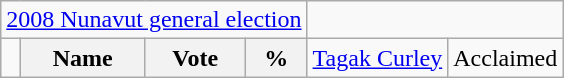<table class="wikitable">
<tr>
<td colspan=4 align=center><a href='#'>2008 Nunavut general election</a></td>
</tr>
<tr>
<td></td>
<th><strong>Name </strong></th>
<th><strong>Vote</strong></th>
<th><strong>%</strong><br></th>
<td><a href='#'>Tagak Curley</a></td>
<td colspan="2" align=center>Acclaimed</td>
</tr>
</table>
